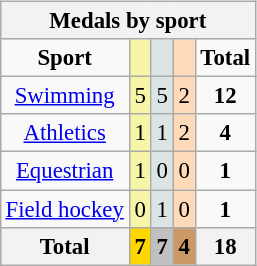<table class=wikitable style="font-size:95%; float:right">
<tr bgcolor=efefef>
<th colspan=7><strong>Medals by sport</strong></th>
</tr>
<tr align=center>
<td><strong>Sport</strong></td>
<td bgcolor=f7f6a8></td>
<td bgcolor=dce5e5></td>
<td bgcolor=ffdab9></td>
<td><strong>Total</strong></td>
</tr>
<tr align=center>
<td><a href='#'>Swimming</a></td>
<td style="background:#F7F6A8;">5</td>
<td style="background:#DCE5E5;">5</td>
<td style="background:#FFDAB9;">2</td>
<td><strong>12</strong></td>
</tr>
<tr align=center>
<td><a href='#'>Athletics</a></td>
<td style="background:#F7F6A8;">1</td>
<td style="background:#DCE5E5;">1</td>
<td style="background:#FFDAB9;">2</td>
<td><strong>4</strong></td>
</tr>
<tr align=center>
<td><a href='#'>Equestrian</a></td>
<td style="background:#F7F6A8;">1</td>
<td style="background:#DCE5E5;">0</td>
<td style="background:#FFDAB9;">0</td>
<td><strong>1</strong></td>
</tr>
<tr align=center>
<td><a href='#'>Field hockey</a></td>
<td style="background:#F7F6A8;">0</td>
<td style="background:#DCE5E5;">1</td>
<td style="background:#FFDAB9;">0</td>
<td><strong>1</strong></td>
</tr>
<tr align=center>
<th>Total</th>
<th style="background:gold">7</th>
<th style="background:silver">7</th>
<th style="background:#c96">4</th>
<th>18</th>
</tr>
</table>
